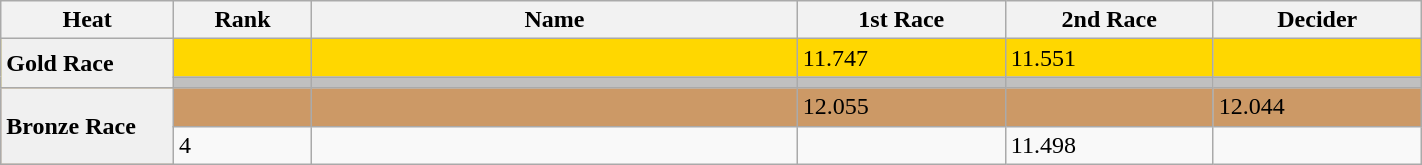<table class="wikitable" width=75%>
<tr>
<th width=20>Heat</th>
<th width=20>Rank</th>
<th width=150>Name</th>
<th width=60>1st Race</th>
<th width=60>2nd Race</th>
<th width=60>Decider</th>
</tr>
<tr bgcolor=gold>
<td bgcolor=f0f0f0 rowspan=2><strong>Gold Race</strong></td>
<td></td>
<td></td>
<td>11.747</td>
<td>11.551</td>
<td></td>
</tr>
<tr bgcolor=silver>
<td></td>
<td></td>
<td></td>
<td></td>
<td></td>
</tr>
<tr bgcolor=cc9966>
<td bgcolor=f0f0f0 rowspan=2><strong>Bronze Race</strong></td>
<td></td>
<td></td>
<td>12.055</td>
<td></td>
<td>12.044</td>
</tr>
<tr>
<td>4</td>
<td></td>
<td></td>
<td>11.498</td>
<td></td>
</tr>
</table>
